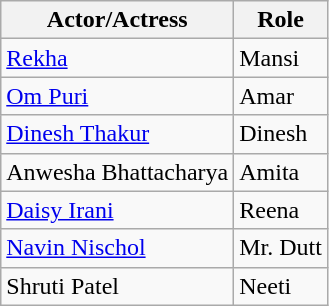<table class="wikitable">
<tr>
<th>Actor/Actress</th>
<th>Role</th>
</tr>
<tr>
<td><a href='#'>Rekha</a></td>
<td>Mansi</td>
</tr>
<tr>
<td><a href='#'>Om Puri</a></td>
<td>Amar</td>
</tr>
<tr>
<td><a href='#'>Dinesh Thakur</a></td>
<td>Dinesh</td>
</tr>
<tr>
<td>Anwesha Bhattacharya</td>
<td>Amita</td>
</tr>
<tr>
<td><a href='#'>Daisy Irani</a></td>
<td>Reena</td>
</tr>
<tr>
<td><a href='#'>Navin Nischol</a></td>
<td>Mr. Dutt</td>
</tr>
<tr>
<td>Shruti Patel</td>
<td>Neeti</td>
</tr>
</table>
